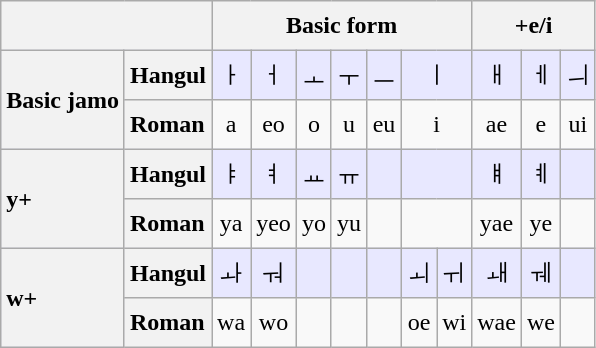<table class="wikitable" style="line-height:1.6;text-align:center">
<tr>
<th colspan="2"></th>
<th scope="col" colspan="7">Basic form</th>
<th colspan="3" scope="col">+e/i</th>
</tr>
<tr style="background:#E8E8FF">
<th scope="row" style="text-align:left" rowspan="2">Basic jamo</th>
<th scope="row" style="text-align:left">Hangul</th>
<td lang="ko">ㅏ</td>
<td lang="ko">ㅓ</td>
<td lang="ko">ㅗ</td>
<td lang="ko">ㅜ</td>
<td lang="ko">ㅡ</td>
<td lang="ko" colspan=2>ㅣ</td>
<td lang="ko">ㅐ</td>
<td lang="ko">ㅔ</td>
<td lang="ko">ㅢ</td>
</tr>
<tr>
<th scope="row" style="text-align:left">Roman</th>
<td>a</td>
<td>eo</td>
<td>o</td>
<td>u</td>
<td>eu</td>
<td colspan=2>i</td>
<td>ae</td>
<td>e</td>
<td>ui</td>
</tr>
<tr style="background:#E8E8FF">
<th scope="row" style="text-align:left" rowspan="2">y+</th>
<th scope="row" style="text-align:left">Hangul</th>
<td lang="ko">ㅑ</td>
<td lang="ko">ㅕ</td>
<td lang="ko">ㅛ</td>
<td lang="ko">ㅠ</td>
<td></td>
<td colspan=2></td>
<td lang="ko">ㅒ</td>
<td lang="ko">ㅖ</td>
<td></td>
</tr>
<tr>
<th scope="row" style="text-align:left">Roman</th>
<td>ya</td>
<td>yeo</td>
<td>yo</td>
<td>yu</td>
<td></td>
<td colspan=2></td>
<td>yae</td>
<td>ye</td>
<td></td>
</tr>
<tr style="background:#E8E8FF">
<th scope="row" style="text-align:left" rowspan="2">w+</th>
<th scope="row" style="text-align:left">Hangul</th>
<td lang="ko">ㅘ</td>
<td lang="ko">ㅝ</td>
<td></td>
<td></td>
<td></td>
<td>ㅚ</td>
<td>ㅟ</td>
<td lang="ko">ㅙ</td>
<td lang="ko">ㅞ</td>
<td></td>
</tr>
<tr>
<th scope="row" style="text-align:left">Roman</th>
<td>wa</td>
<td>wo</td>
<td></td>
<td></td>
<td></td>
<td>oe</td>
<td>wi</td>
<td>wae</td>
<td>we</td>
<td></td>
</tr>
</table>
